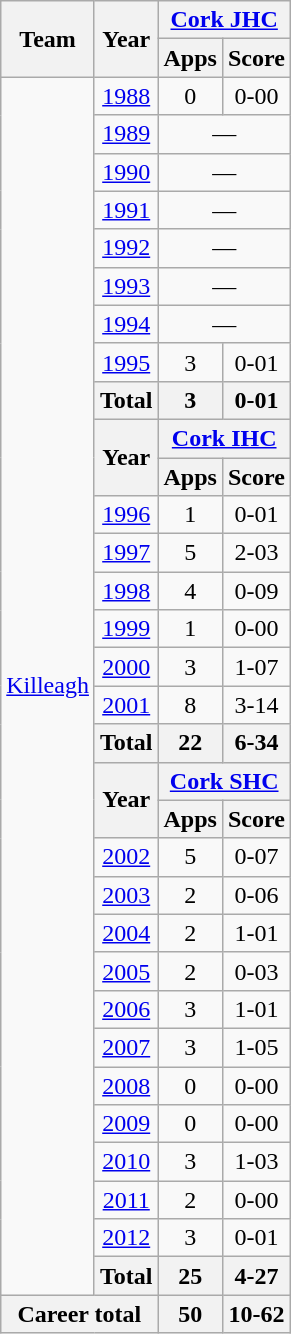<table class="wikitable" style="text-align:center">
<tr>
<th rowspan="2">Team</th>
<th rowspan="2">Year</th>
<th colspan="2"><a href='#'>Cork JHC</a></th>
</tr>
<tr>
<th>Apps</th>
<th>Score</th>
</tr>
<tr>
<td rowspan="32"><a href='#'>Killeagh</a></td>
<td><a href='#'>1988</a></td>
<td>0</td>
<td>0-00</td>
</tr>
<tr>
<td><a href='#'>1989</a></td>
<td colspan=2>—</td>
</tr>
<tr>
<td><a href='#'>1990</a></td>
<td colspan=2>—</td>
</tr>
<tr>
<td><a href='#'>1991</a></td>
<td colspan=2>—</td>
</tr>
<tr>
<td><a href='#'>1992</a></td>
<td colspan=2>—</td>
</tr>
<tr>
<td><a href='#'>1993</a></td>
<td colspan=2>—</td>
</tr>
<tr>
<td><a href='#'>1994</a></td>
<td colspan=2>—</td>
</tr>
<tr>
<td><a href='#'>1995</a></td>
<td>3</td>
<td>0-01</td>
</tr>
<tr>
<th>Total</th>
<th>3</th>
<th>0-01</th>
</tr>
<tr>
<th rowspan=2>Year</th>
<th colspan=2><a href='#'>Cork IHC</a></th>
</tr>
<tr>
<th>Apps</th>
<th>Score</th>
</tr>
<tr>
<td><a href='#'>1996</a></td>
<td>1</td>
<td>0-01</td>
</tr>
<tr>
<td><a href='#'>1997</a></td>
<td>5</td>
<td>2-03</td>
</tr>
<tr>
<td><a href='#'>1998</a></td>
<td>4</td>
<td>0-09</td>
</tr>
<tr>
<td><a href='#'>1999</a></td>
<td>1</td>
<td>0-00</td>
</tr>
<tr>
<td><a href='#'>2000</a></td>
<td>3</td>
<td>1-07</td>
</tr>
<tr>
<td><a href='#'>2001</a></td>
<td>8</td>
<td>3-14</td>
</tr>
<tr>
<th>Total</th>
<th>22</th>
<th>6-34</th>
</tr>
<tr>
<th rowspan=2>Year</th>
<th colspan=2><a href='#'>Cork SHC</a></th>
</tr>
<tr>
<th>Apps</th>
<th>Score</th>
</tr>
<tr>
<td><a href='#'>2002</a></td>
<td>5</td>
<td>0-07</td>
</tr>
<tr>
<td><a href='#'>2003</a></td>
<td>2</td>
<td>0-06</td>
</tr>
<tr>
<td><a href='#'>2004</a></td>
<td>2</td>
<td>1-01</td>
</tr>
<tr>
<td><a href='#'>2005</a></td>
<td>2</td>
<td>0-03</td>
</tr>
<tr>
<td><a href='#'>2006</a></td>
<td>3</td>
<td>1-01</td>
</tr>
<tr>
<td><a href='#'>2007</a></td>
<td>3</td>
<td>1-05</td>
</tr>
<tr>
<td><a href='#'>2008</a></td>
<td>0</td>
<td>0-00</td>
</tr>
<tr>
<td><a href='#'>2009</a></td>
<td>0</td>
<td>0-00</td>
</tr>
<tr>
<td><a href='#'>2010</a></td>
<td>3</td>
<td>1-03</td>
</tr>
<tr>
<td><a href='#'>2011</a></td>
<td>2</td>
<td>0-00</td>
</tr>
<tr>
<td><a href='#'>2012</a></td>
<td>3</td>
<td>0-01</td>
</tr>
<tr>
<th>Total</th>
<th>25</th>
<th>4-27</th>
</tr>
<tr>
<th colspan="2">Career total</th>
<th>50</th>
<th>10-62</th>
</tr>
</table>
